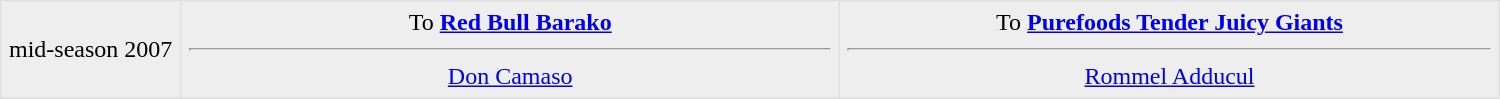<table border=1 style="border-collapse:collapse; text-align: center" bordercolor="#DFDFDF"  cellpadding="5">
<tr bgcolor="eeeeee">
<td style="width:12%">mid-season 2007</td>
<td style="width:44%" valign="top">To <a href='#'><strong>Red Bull Barako</strong></a><hr><a href='#'>Don Camaso</a></td>
<td style="width:44%" valign="top">To <strong><a href='#'>Purefoods Tender Juicy Giants</a></strong><hr><a href='#'>Rommel Adducul</a></td>
</tr>
<tr>
</tr>
</table>
